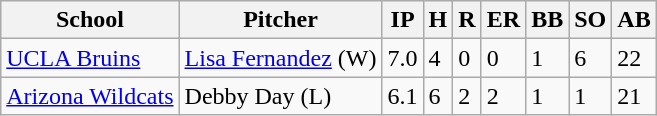<table class="wikitable">
<tr>
<th>School</th>
<th>Pitcher</th>
<th>IP</th>
<th>H</th>
<th>R</th>
<th>ER</th>
<th>BB</th>
<th>SO</th>
<th>AB</th>
</tr>
<tr>
<td><a href='#'>UCLA Bruins</a></td>
<td><a href='#'>Lisa Fernandez</a> (W)</td>
<td>7.0</td>
<td>4</td>
<td>0</td>
<td>0</td>
<td>1</td>
<td>6</td>
<td>22</td>
</tr>
<tr>
<td><a href='#'>Arizona Wildcats</a></td>
<td>Debby Day (L)</td>
<td>6.1</td>
<td>6</td>
<td>2</td>
<td>2</td>
<td>1</td>
<td>1</td>
<td>21</td>
</tr>
</table>
